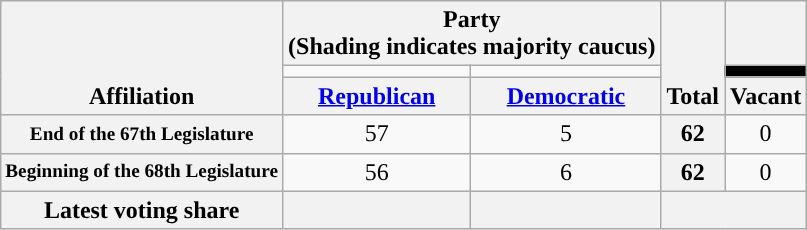<table class=wikitable style="text-align:center">
<tr style="vertical-align:bottom;">
<th rowspan=3>Affiliation</th>
<th colspan="2">Party <div>(Shading indicates majority caucus)</div></th>
<th rowspan=3>Total</th>
<th></th>
</tr>
<tr -style="height:5px">
<td style="background-color:"></td>
<td style="background-color:"></td>
<td style="background-color:black"></td>
</tr>
<tr>
<th><a href='#'>Republican</a></th>
<th><a href='#'>Democratic</a></th>
<th>Vacant</th>
</tr>
<tr>
<th nowrap style="font-size:80%">End of the 67th Legislature</th>
<td>57</td>
<td>5</td>
<th>62</th>
<td>0</td>
</tr>
<tr>
<th nowrap style="font-size:80%">Beginning of the 68th Legislature</th>
<td>56</td>
<td>6</td>
<th>62</th>
<td>0</td>
</tr>
<tr>
<th>Latest voting share</th>
<th></th>
<th></th>
<th colspan=2></th>
</tr>
</table>
